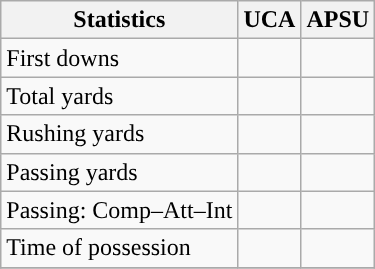<table class="wikitable" style="float: left;">
<tr>
<th>Statistics</th>
<th>UCA</th>
<th>APSU</th>
</tr>
<tr>
<td>First downs</td>
<td></td>
<td></td>
</tr>
<tr>
<td>Total yards</td>
<td></td>
<td></td>
</tr>
<tr>
<td>Rushing yards</td>
<td></td>
<td></td>
</tr>
<tr>
<td>Passing yards</td>
<td></td>
<td></td>
</tr>
<tr>
<td>Passing: Comp–Att–Int</td>
<td></td>
<td></td>
</tr>
<tr>
<td>Time of possession</td>
<td></td>
<td></td>
</tr>
<tr>
</tr>
</table>
